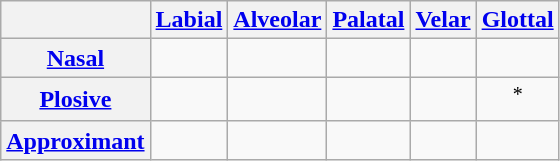<table class="wikitable" style="text-align:center">
<tr>
<th></th>
<th><a href='#'>Labial</a></th>
<th><a href='#'>Alveolar</a></th>
<th><a href='#'>Palatal</a></th>
<th><a href='#'>Velar</a></th>
<th><a href='#'>Glottal</a></th>
</tr>
<tr>
<th><a href='#'>Nasal</a></th>
<td></td>
<td></td>
<td></td>
<td></td>
<td></td>
</tr>
<tr>
<th><a href='#'>Plosive</a></th>
<td></td>
<td></td>
<td></td>
<td></td>
<td><sup>*</sup></td>
</tr>
<tr>
<th><a href='#'>Approximant</a></th>
<td></td>
<td></td>
<td></td>
<td></td>
<td></td>
</tr>
</table>
